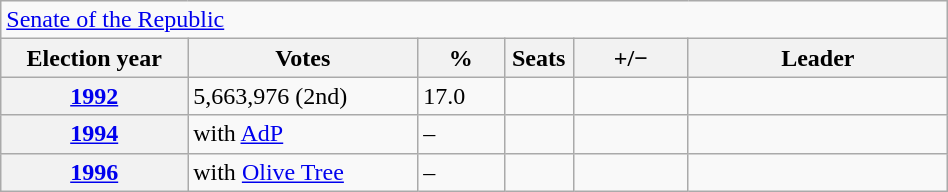<table class=wikitable style="width:50%; border:1px #AAAAFF solid">
<tr>
<td colspan=6><a href='#'>Senate of the Republic</a></td>
</tr>
<tr>
<th width=13%>Election year</th>
<th width=16%>Votes</th>
<th width=6%>%</th>
<th width=1%>Seats</th>
<th width=8%>+/−</th>
<th width=18%>Leader</th>
</tr>
<tr>
<th><a href='#'>1992</a></th>
<td>5,663,976 (2nd)</td>
<td>17.0</td>
<td></td>
<td></td>
<td></td>
</tr>
<tr>
<th><a href='#'>1994</a></th>
<td>with <a href='#'>AdP</a></td>
<td>–</td>
<td></td>
<td></td>
<td></td>
</tr>
<tr>
<th><a href='#'>1996</a></th>
<td>with <a href='#'>Olive Tree</a></td>
<td>–</td>
<td></td>
<td></td>
<td></td>
</tr>
</table>
